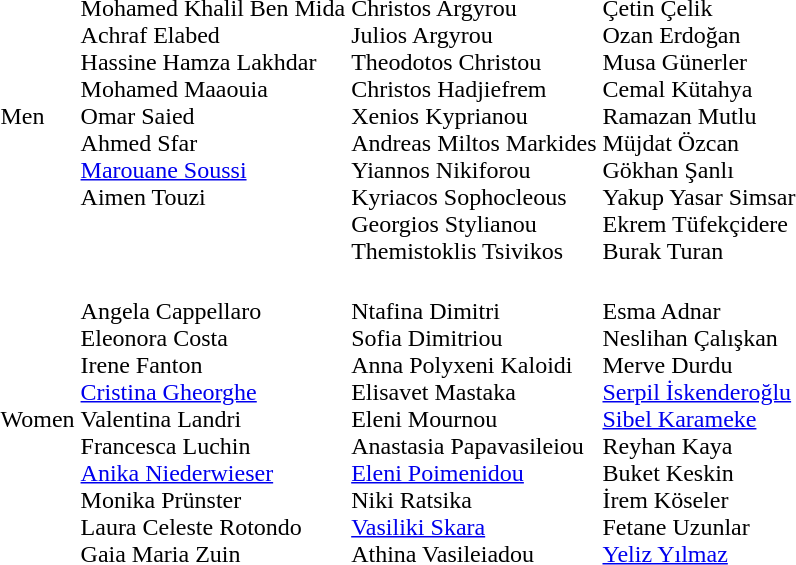<table>
<tr>
<td>Men</td>
<td valign=top nowrap><br>Mohamed Khalil Ben Mida<br>Achraf Elabed<br>Hassine Hamza Lakhdar<br>Mohamed Maaouia<br>Omar Saied<br>Ahmed Sfar<br><a href='#'>Marouane Soussi</a><br>Aimen Touzi</td>
<td nowrap><br>Christos Argyrou<br>Julios Argyrou<br>Theodotos Christou<br>Christos Hadjiefrem<br>Xenios Kyprianou<br>Andreas Miltos Markides<br>Yiannos Nikiforou<br>Kyriacos Sophocleous<br>Georgios Stylianou<br>Themistoklis Tsivikos</td>
<td nowrap><br>Çetin Çelik<br>Ozan Erdoğan<br>Musa Günerler<br>Cemal Kütahya<br>Ramazan Mutlu<br>Müjdat Özcan<br>Gökhan Şanlı<br>Yakup Yasar Simsar<br>Ekrem Tüfekçidere<br>Burak Turan</td>
</tr>
<tr>
<td>Women</td>
<td nowrap><br>Angela Cappellaro<br>Eleonora Costa<br>Irene Fanton<br><a href='#'>Cristina Gheorghe</a><br>Valentina Landri<br>Francesca Luchin<br><a href='#'>Anika Niederwieser</a><br>Monika Prünster<br>Laura Celeste Rotondo<br>Gaia Maria Zuin</td>
<td nowrap><br>Ntafina Dimitri<br>Sofia Dimitriou<br>Anna Polyxeni Kaloidi<br>Elisavet Mastaka<br>Eleni Mournou<br>Anastasia Papavasileiou<br><a href='#'>Eleni Poimenidou</a><br>Niki Ratsika<br><a href='#'>Vasiliki Skara</a><br>Athina Vasileiadou</td>
<td nowrap><br>Esma Adnar<br>Neslihan Çalışkan<br>Merve Durdu<br><a href='#'>Serpil İskenderoğlu</a><br><a href='#'>Sibel Karameke</a><br>Reyhan Kaya<br>Buket Keskin<br>İrem Köseler<br>Fetane Uzunlar<br><a href='#'>Yeliz Yılmaz</a></td>
</tr>
</table>
